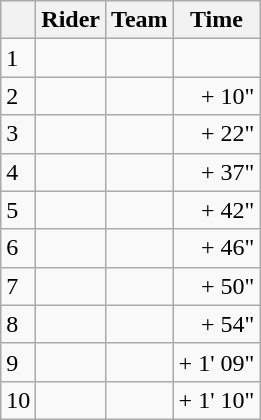<table class="wikitable">
<tr>
<th></th>
<th>Rider</th>
<th>Team</th>
<th>Time</th>
</tr>
<tr>
<td>1</td>
<td> </td>
<td></td>
<td align="right"></td>
</tr>
<tr>
<td>2</td>
<td> </td>
<td></td>
<td align="right">+ 10"</td>
</tr>
<tr>
<td>3</td>
<td></td>
<td></td>
<td align="right">+ 22"</td>
</tr>
<tr>
<td>4</td>
<td></td>
<td></td>
<td align="right">+ 37"</td>
</tr>
<tr>
<td>5</td>
<td></td>
<td></td>
<td align="right">+ 42"</td>
</tr>
<tr>
<td>6</td>
<td></td>
<td></td>
<td align="right">+ 46"</td>
</tr>
<tr>
<td>7</td>
<td></td>
<td></td>
<td align="right">+ 50"</td>
</tr>
<tr>
<td>8</td>
<td></td>
<td></td>
<td align="right">+ 54"</td>
</tr>
<tr>
<td>9</td>
<td></td>
<td></td>
<td align="right">+ 1' 09"</td>
</tr>
<tr>
<td>10</td>
<td></td>
<td></td>
<td align="right">+ 1' 10"</td>
</tr>
</table>
